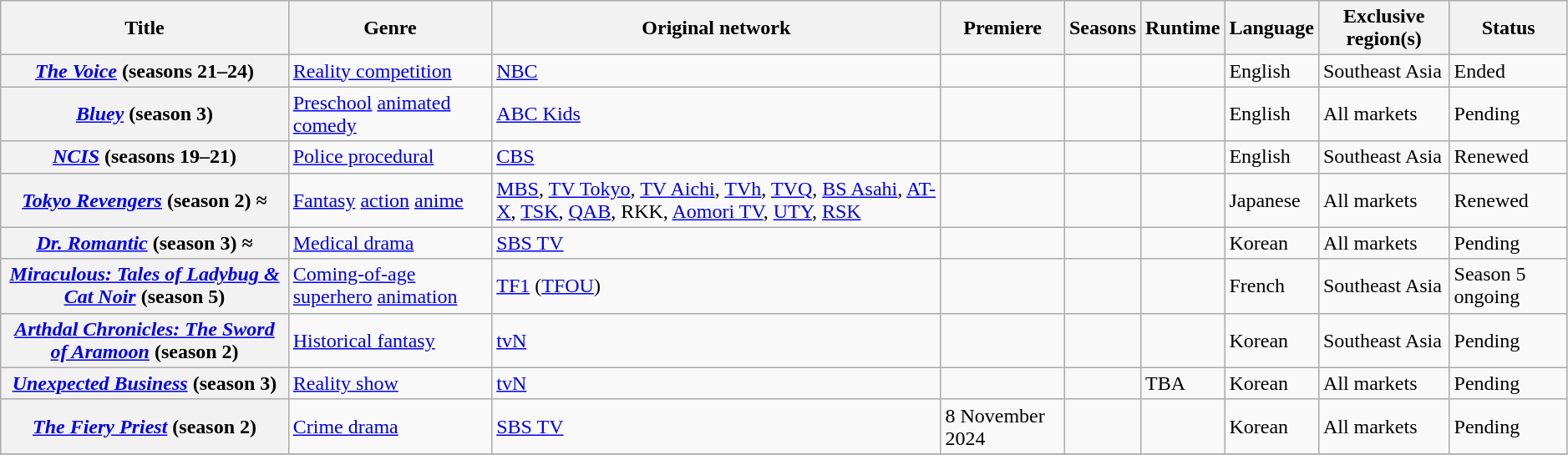<table class="wikitable plainrowheaders sortable" style="width:99%;">
<tr>
<th>Title</th>
<th>Genre</th>
<th>Original network</th>
<th>Premiere</th>
<th>Seasons</th>
<th>Runtime</th>
<th>Language</th>
<th>Exclusive region(s)</th>
<th>Status</th>
</tr>
<tr>
<th scope="row"><em><a href='#'>The Voice</a></em> (seasons 21–24)</th>
<td><a href='#'>Reality competition</a></td>
<td><a href='#'>NBC</a></td>
<td></td>
<td></td>
<td></td>
<td>English</td>
<td>Southeast Asia</td>
<td>Ended</td>
</tr>
<tr>
<th scope="row"><em><a href='#'>Bluey</a></em> (season 3)</th>
<td><a href='#'>Preschool</a> <a href='#'>animated comedy</a></td>
<td><a href='#'>ABC Kids</a></td>
<td></td>
<td></td>
<td></td>
<td>English</td>
<td>All markets</td>
<td>Pending</td>
</tr>
<tr>
<th scope="row"><em><a href='#'>NCIS</a></em> (seasons 19–21)</th>
<td><a href='#'>Police procedural</a></td>
<td><a href='#'>CBS</a></td>
<td></td>
<td></td>
<td></td>
<td>English</td>
<td>Southeast Asia</td>
<td>Renewed</td>
</tr>
<tr>
<th scope="row"><em><a href='#'>Tokyo Revengers</a></em> (season 2) <strong>≈</strong></th>
<td><a href='#'>Fantasy</a> <a href='#'>action</a> <a href='#'>anime</a></td>
<td><a href='#'>MBS</a>, <a href='#'>TV Tokyo</a>, <a href='#'>TV Aichi</a>, <a href='#'>TVh</a>, <a href='#'>TVQ</a>, <a href='#'>BS Asahi</a>, <a href='#'>AT-X</a>, <a href='#'>TSK</a>, <a href='#'>QAB</a>, RKK, <a href='#'>Aomori TV</a>, <a href='#'>UTY</a>, <a href='#'>RSK</a></td>
<td></td>
<td></td>
<td></td>
<td>Japanese</td>
<td>All markets</td>
<td>Renewed</td>
</tr>
<tr>
<th scope="row"><em><a href='#'>Dr. Romantic</a></em> (season 3) <strong>≈</strong></th>
<td><a href='#'>Medical drama</a></td>
<td><a href='#'>SBS TV</a></td>
<td></td>
<td></td>
<td></td>
<td>Korean</td>
<td>All markets</td>
<td>Pending</td>
</tr>
<tr>
<th scope="row"><em><a href='#'>Miraculous: Tales of Ladybug & Cat Noir</a></em> (season 5)</th>
<td><a href='#'>Coming-of-age</a> <a href='#'>superhero</a> <a href='#'>animation</a></td>
<td><a href='#'>TF1</a> (<a href='#'>TFOU</a>)</td>
<td></td>
<td></td>
<td></td>
<td>French</td>
<td>Southeast Asia</td>
<td>Season 5 ongoing</td>
</tr>
<tr>
<th scope="row"><em><a href='#'>Arthdal Chronicles: The Sword of Aramoon</a></em> (season 2)</th>
<td><a href='#'>Historical fantasy</a></td>
<td><a href='#'>tvN</a></td>
<td></td>
<td></td>
<td></td>
<td>Korean</td>
<td>Southeast Asia</td>
<td>Pending</td>
</tr>
<tr>
<th scope="row"><em><a href='#'>Unexpected Business</a></em> (season 3)</th>
<td><a href='#'>Reality show</a></td>
<td><a href='#'>tvN</a></td>
<td></td>
<td></td>
<td>TBA</td>
<td>Korean</td>
<td>All markets</td>
<td>Pending</td>
</tr>
<tr>
<th scope="row"><em><a href='#'>The Fiery Priest</a></em> (season 2)</th>
<td><a href='#'>Crime drama</a></td>
<td><a href='#'>SBS TV</a></td>
<td>8 November 2024</td>
<td></td>
<td></td>
<td>Korean</td>
<td>All markets</td>
<td>Pending</td>
</tr>
<tr>
</tr>
</table>
